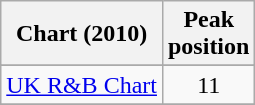<table class="wikitable sortable">
<tr>
<th align="left">Chart (2010)</th>
<th align="left">Peak<br>position</th>
</tr>
<tr>
</tr>
<tr>
</tr>
<tr>
<td><a href='#'>UK R&B Chart</a></td>
<td style="text-align:center;">11</td>
</tr>
<tr>
</tr>
</table>
